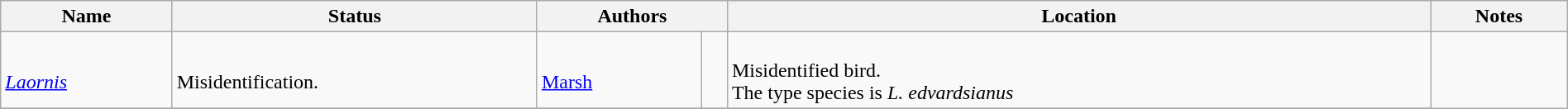<table class="wikitable sortable" align="center" width="100%">
<tr>
<th>Name</th>
<th>Status</th>
<th colspan="2">Authors</th>
<th>Location</th>
<th>Notes</th>
</tr>
<tr>
<td><br><em><a href='#'>Laornis</a></em></td>
<td><br>Misidentification.</td>
<td><br><a href='#'>Marsh</a></td>
<td><br><br></td>
<td><br>Misidentified bird.<br> The type species is <em>L. edvardsianus</em></td>
</tr>
<tr>
</tr>
</table>
